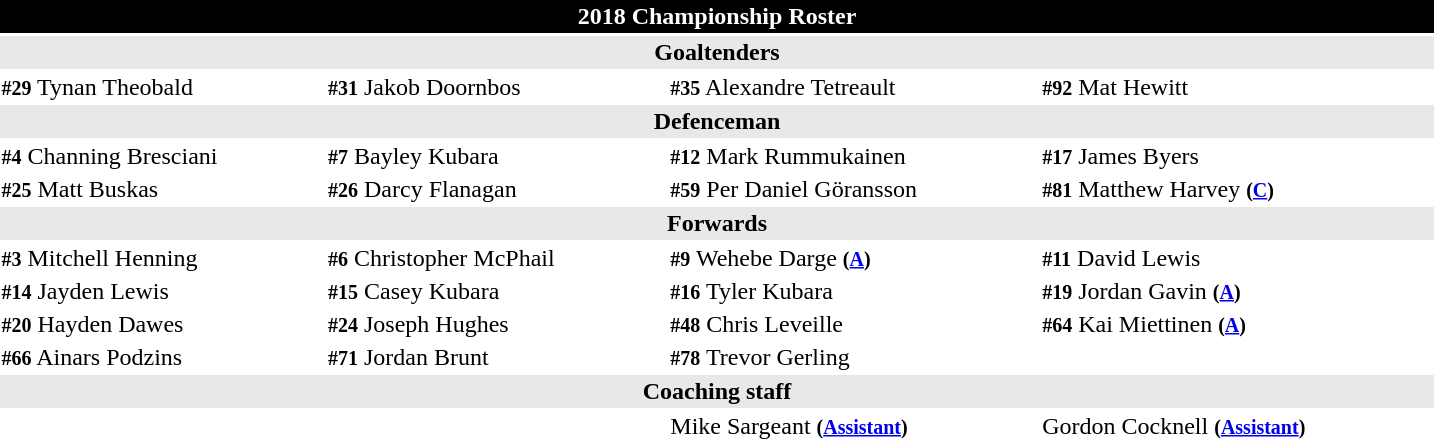<table class="toccolours" style="width:60em">
<tr>
<th colspan="4" style="background:#000000;color:white;border:#000000 1px solid">2018 Championship Roster</th>
</tr>
<tr>
<th colspan="4" style="background:#e8e8e8;color:black;border:#e8e8e8 1px solid">Goaltenders</th>
</tr>
<tr>
<td> <small><strong>#29</strong></small> Tynan Theobald</td>
<td> <small><strong>#31</strong></small> Jakob Doornbos</td>
<td> <small><strong>#35</strong></small> Alexandre Tetreault</td>
<td> <small><strong>#92</strong></small> Mat Hewitt</td>
</tr>
<tr>
<th colspan="4" style="background:#e8e8e8;color:black;border:#e8e8e8 1px solid">Defenceman</th>
</tr>
<tr>
<td> <small><strong>#4</strong></small> Channing Bresciani</td>
<td> <small><strong>#7</strong></small> Bayley Kubara</td>
<td> <small><strong>#12</strong></small> Mark Rummukainen</td>
<td> <small><strong>#17</strong></small> James Byers</td>
</tr>
<tr>
<td> <small><strong>#25</strong></small> Matt Buskas</td>
<td> <small><strong>#26</strong></small> Darcy Flanagan</td>
<td> <small><strong>#59</strong></small> Per Daniel Göransson</td>
<td> <small><strong>#81</strong></small> Matthew Harvey <small><strong>(<a href='#'>C</a>)</strong></small></td>
</tr>
<tr>
<th colspan="4" style="background:#e8e8e8;color:black;border:#e8e8e8 1px solid">Forwards</th>
</tr>
<tr>
<td> <small><strong>#3</strong></small> Mitchell Henning</td>
<td> <small><strong>#6</strong></small> Christopher McPhail</td>
<td> <small><strong>#9</strong></small> Wehebe Darge <small><strong>(<a href='#'>A</a>)</strong></small></td>
<td> <small><strong>#11</strong></small> David Lewis</td>
</tr>
<tr>
<td> <small><strong>#14</strong></small> Jayden Lewis</td>
<td> <small><strong>#15</strong></small> Casey Kubara</td>
<td> <small><strong>#16</strong></small> Tyler Kubara</td>
<td> <small><strong>#19</strong></small> Jordan Gavin <small><strong>(<a href='#'>A</a>)</strong></small></td>
</tr>
<tr>
<td> <small><strong>#20</strong></small> Hayden Dawes</td>
<td> <small><strong>#24</strong></small> Joseph Hughes</td>
<td> <small><strong>#48</strong></small> Chris Leveille</td>
<td> <small><strong>#64</strong></small> Kai Miettinen <small><strong>(<a href='#'>A</a>)</strong></small></td>
</tr>
<tr style="border:0px;">
<td> <small><strong>#66</strong></small> Ainars Podzins</td>
<td> <small><strong>#71</strong></small> Jordan Brunt</td>
<td> <small><strong>#78</strong></small> Trevor Gerling</td>
<td></td>
</tr>
<tr>
<th colspan="4" style="background:#e8e8e8;color:black;border:#e8e8e8 1px solid">Coaching staff</th>
</tr>
<tr>
<td colspan="2"></td>
<td> Mike Sargeant <small><strong>(<a href='#'>Assistant</a>)</strong></small></td>
<td> Gordon Cocknell <small><strong>(<a href='#'>Assistant</a>)</strong></small></td>
</tr>
<tr>
</tr>
</table>
